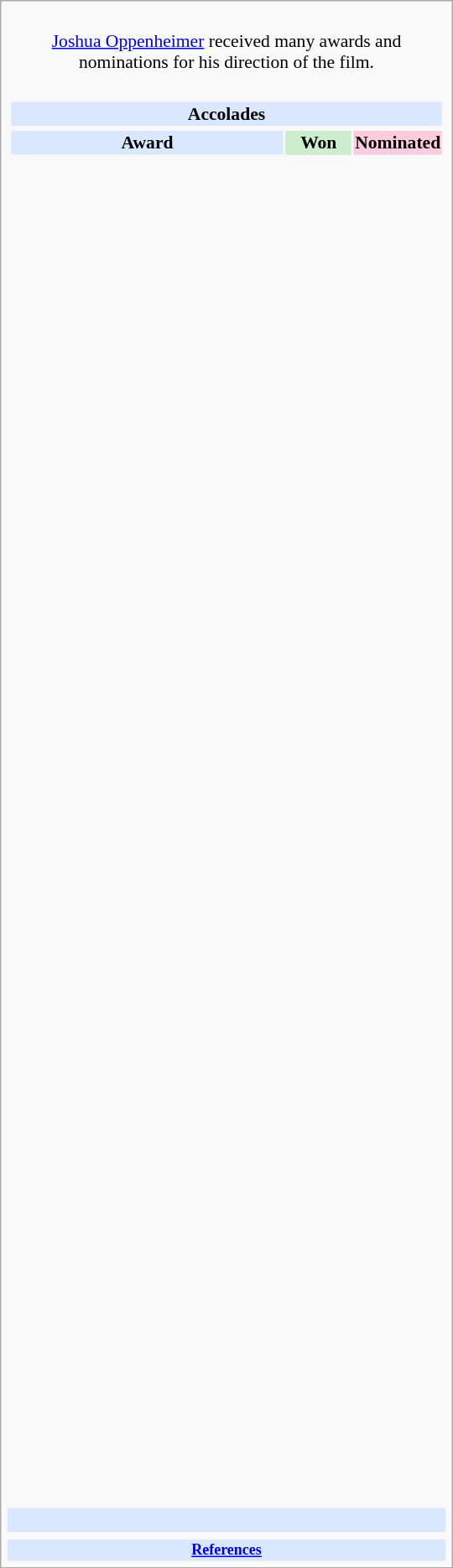<table class="infobox" style="width: 25em; text-align: left; font-size: 90%; vertical-align: middle;">
<tr>
<td colspan="3" style="text-align:center;"><br> <a href='#'>Joshua Oppenheimer</a> received many awards and nominations for his direction of the film.</td>
</tr>
<tr>
<td colspan=3><br><table class="collapsible collapsed" width=100%>
<tr>
<th scope="col" colspan="3" style="background-color: #D9E8FF; text-align: center;">Accolades</th>
</tr>
<tr>
</tr>
<tr style="background:#d9e8ff; text-align:center;">
<th scope="col" style="text-align:center;">Award</th>
<th scope="col" style="text-align:center; background:#cec; text-size:0.9em; width:50px;">Won</th>
<th scope="col" style="text-align:center; background:#fcd; text-size:0.9em; width:50px;">Nominated</th>
</tr>
<tr>
<th scope="row" style="text-align:center;"><br></th>
<td></td>
<td></td>
</tr>
<tr>
<th scope="row" style="text-align:center;"><br></th>
<td></td>
<td></td>
</tr>
<tr>
<th scope="row" style="text-align:center;"><br></th>
<td></td>
<td></td>
</tr>
<tr>
<th scope="row" style="text-align:center;"><br></th>
<td></td>
<td></td>
</tr>
<tr>
<th scope="row" style="text-align:center;"><br></th>
<td></td>
<td></td>
</tr>
<tr>
<th scope="row" style="text-align:center;"><br></th>
<td></td>
<td></td>
</tr>
<tr>
<th scope="row" style="text-align:center;"><br></th>
<td></td>
<td></td>
</tr>
<tr>
<th scope="row" style="text-align:center;"><br></th>
<td></td>
<td></td>
</tr>
<tr>
<th scope="row" style="text-align:center;"><br></th>
<td></td>
<td></td>
</tr>
<tr>
<th scope="row" style="text-align:center;"><br></th>
<td></td>
<td></td>
</tr>
<tr>
<th scope="row" style="text-align:center;"><br></th>
<td></td>
<td></td>
</tr>
<tr>
<th scope="row" style="text-align:center;"><br></th>
<td></td>
<td></td>
</tr>
<tr>
<th scope="row" style="text-align:center;"><br></th>
<td></td>
<td></td>
</tr>
<tr>
<th scope="row" style="text-align:center;"><br></th>
<td></td>
<td></td>
</tr>
<tr>
<th scope="row" style="text-align:center;"><br></th>
<td></td>
<td></td>
</tr>
<tr>
<th scope="row" style="text-align:center;"><br></th>
<td></td>
<td></td>
</tr>
<tr>
<th scope="row" style="text-align:center;"><br></th>
<td></td>
<td></td>
</tr>
<tr>
<th scope="row" style="text-align:center;"><br></th>
<td></td>
<td></td>
</tr>
<tr>
<th scope="row" style="text-align:center;"><br></th>
<td></td>
<td></td>
</tr>
<tr>
<th scope="row" style="text-align:center;"><br></th>
<td></td>
<td></td>
</tr>
<tr>
<th scope="row" style="text-align:center;"><br></th>
<td></td>
<td></td>
</tr>
<tr>
<th scope="row" style="text-align:center;"><br></th>
<td></td>
<td></td>
</tr>
<tr>
<th scope="row" style="text-align:center;"><br></th>
<td></td>
<td></td>
</tr>
<tr>
<th scope="row" style="text-align:center;"><br></th>
<td></td>
<td></td>
</tr>
<tr>
<th scope="row" style="text-align:center;"><br></th>
<td></td>
<td></td>
</tr>
<tr>
<th scope="row" style="text-align:center;"><br></th>
<td></td>
<td></td>
</tr>
<tr>
<th scope="row" style="text-align:center;"><br></th>
<td></td>
<td></td>
</tr>
<tr>
<th scope="row" style="text-align:center;"><br></th>
<td></td>
<td></td>
</tr>
<tr>
<th scope="row" style="text-align:center;"><br></th>
<td></td>
<td></td>
</tr>
<tr>
<th scope="row" style="text-align:center;"><br></th>
<td></td>
<td></td>
</tr>
<tr>
<th scope="row" style="text-align:center;"><br></th>
<td></td>
<td></td>
</tr>
<tr>
<th scope="row" style="text-align:center;"><br></th>
<td></td>
<td></td>
</tr>
<tr>
<th scope="row" style="text-align:center;"><br></th>
<td></td>
<td></td>
</tr>
<tr>
<th scope="row" style="text-align:center;"><br></th>
<td></td>
<td></td>
</tr>
<tr>
<th scope="row" style="text-align:center;"><br></th>
<td></td>
<td></td>
</tr>
<tr>
<th scope="row" style="text-align:center;"><br></th>
<td></td>
<td></td>
</tr>
<tr>
<th scope="row" style="text-align:center;"><br></th>
<td></td>
<td></td>
</tr>
<tr>
<th scope="row" style="text-align:center;"><br></th>
<td></td>
<td></td>
</tr>
<tr>
<th scope="row" style="text-align:center;"><br></th>
<td></td>
<td></td>
</tr>
<tr>
<th scope="row" style="text-align:center;"><br></th>
<td></td>
<td></td>
</tr>
<tr>
<th scope="row" style="text-align:center;"><br></th>
<td></td>
<td></td>
</tr>
<tr>
<th scope="row" style="text-align:center;"><br></th>
<td></td>
<td></td>
</tr>
<tr>
<th scope="row" style="text-align:center;"><br></th>
<td></td>
<td></td>
</tr>
<tr>
<th scope="row" style="text-align:center;"><br></th>
<td></td>
<td></td>
</tr>
<tr>
<th scope="row" style="text-align:center;"><br></th>
<td></td>
<td></td>
</tr>
<tr>
<th scope="row" style="text-align:center;"><br></th>
<td></td>
<td></td>
</tr>
<tr>
<th scope="row" style="text-align:center;"><br></th>
<td></td>
<td></td>
</tr>
<tr>
<th scope="row" style="text-align:center;"><br></th>
<td></td>
<td></td>
</tr>
<tr>
<th scope="row" style="text-align:center;"><br></th>
<td></td>
<td></td>
</tr>
<tr>
<th scope="row" style="text-align:center;"><br></th>
<td></td>
<td></td>
</tr>
<tr>
<th scope="row" style="text-align:center;"><br></th>
<td></td>
<td></td>
</tr>
</table>
</td>
</tr>
<tr style="background:#d9e8ff;">
<th scope="row" style="text-align:center;" colspan="3"><br></th>
</tr>
<tr>
<td></td>
<td></td>
<td></td>
</tr>
<tr style="background:#d9e8ff;">
<th scope="row" colspan="3" style="font-size: smaller; text-align:center;"><a href='#'>References</a></th>
</tr>
</table>
